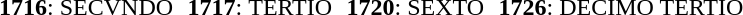<table style="margin:0.2em auto">
<tr>
<td width="9%" align="right"><strong>1716</strong>:</td>
<td align="left">SECVNDO</td>
<td width="9%" align="right"><strong>1717</strong>:</td>
<td align="left">TERTIO</td>
<td width="9%" align="right"><strong>1720</strong>:</td>
<td align="left">SEXTO</td>
<td width="9%" align="right"><strong>1726</strong>:</td>
<td align="left">DECIMO TERTIO</td>
</tr>
</table>
